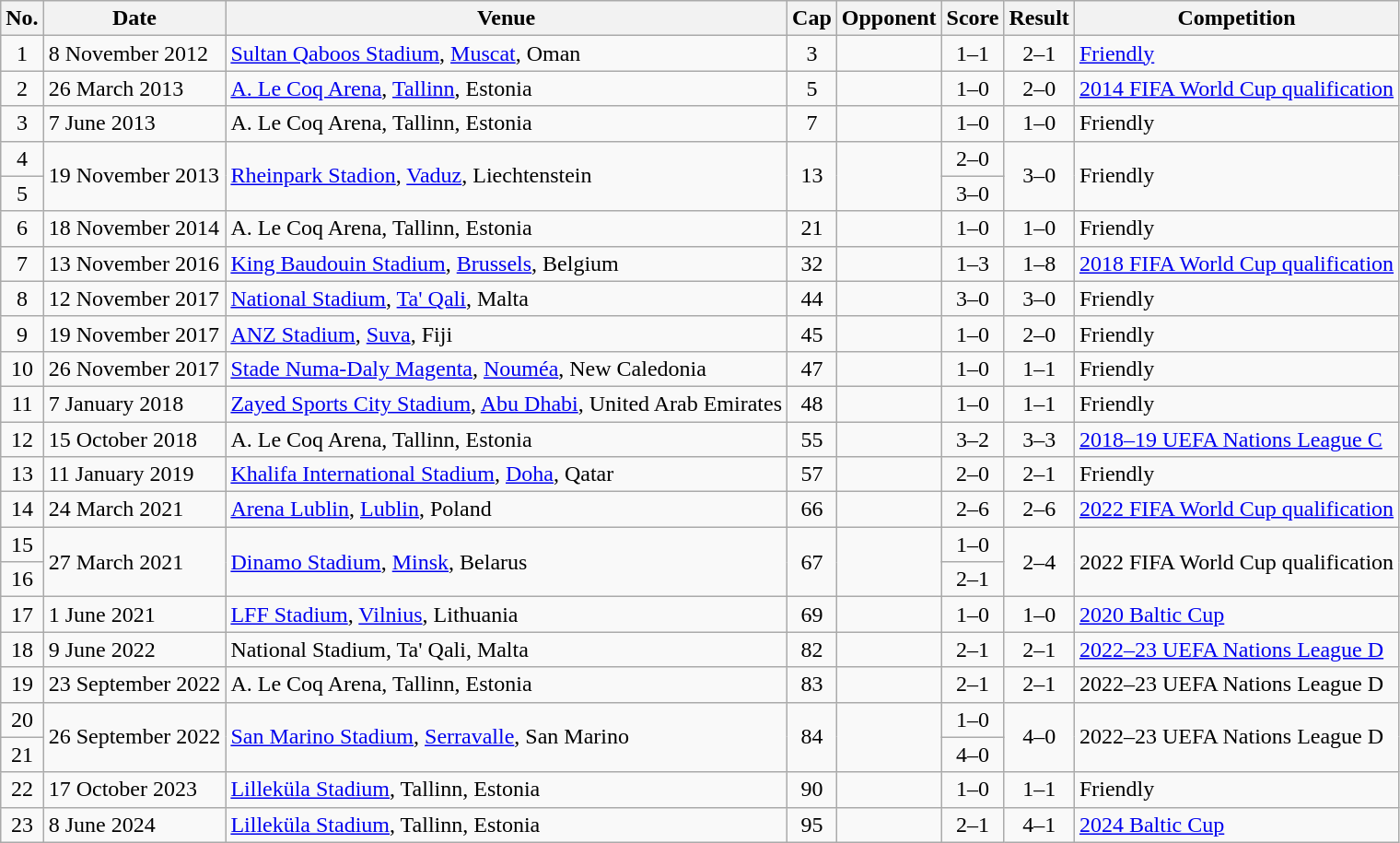<table class="wikitable sortable">
<tr>
<th scope="col">No.</th>
<th scope="col" data-sort-type="date">Date</th>
<th scope="col">Venue</th>
<th scope="col">Cap</th>
<th scope="col">Opponent</th>
<th scope="col">Score</th>
<th scope="col">Result</th>
<th scope="col">Competition</th>
</tr>
<tr>
<td style="text-align:center">1</td>
<td>8 November 2012</td>
<td><a href='#'>Sultan Qaboos Stadium</a>, <a href='#'>Muscat</a>, Oman</td>
<td style="text-align:center">3</td>
<td></td>
<td style="text-align:center">1–1</td>
<td style="text-align:center">2–1</td>
<td><a href='#'>Friendly</a></td>
</tr>
<tr>
<td style="text-align:center">2</td>
<td>26 March 2013</td>
<td><a href='#'>A. Le Coq Arena</a>, <a href='#'>Tallinn</a>, Estonia</td>
<td style="text-align:center">5</td>
<td></td>
<td style="text-align:center">1–0</td>
<td style="text-align:center">2–0</td>
<td><a href='#'>2014 FIFA World Cup qualification</a></td>
</tr>
<tr>
<td style="text-align:center">3</td>
<td>7 June 2013</td>
<td>A. Le Coq Arena, Tallinn, Estonia</td>
<td style="text-align:center">7</td>
<td></td>
<td style="text-align:center">1–0</td>
<td style="text-align:center">1–0</td>
<td>Friendly</td>
</tr>
<tr>
<td style="text-align:center">4</td>
<td rowspan="2">19 November 2013</td>
<td rowspan="2"><a href='#'>Rheinpark Stadion</a>, <a href='#'>Vaduz</a>, Liechtenstein</td>
<td rowspan="2" style="text-align:center">13</td>
<td rowspan="2"></td>
<td style="text-align:center">2–0</td>
<td rowspan="2" style="text-align:center">3–0</td>
<td rowspan="2">Friendly</td>
</tr>
<tr>
<td style="text-align:center">5</td>
<td style="text-align:center">3–0</td>
</tr>
<tr>
<td style="text-align:center">6</td>
<td>18 November 2014</td>
<td>A. Le Coq Arena, Tallinn, Estonia</td>
<td style="text-align:center">21</td>
<td></td>
<td style="text-align:center">1–0</td>
<td style="text-align:center">1–0</td>
<td>Friendly</td>
</tr>
<tr>
<td style="text-align:center">7</td>
<td>13 November 2016</td>
<td><a href='#'>King Baudouin Stadium</a>, <a href='#'>Brussels</a>, Belgium</td>
<td style="text-align:center">32</td>
<td></td>
<td style="text-align:center">1–3</td>
<td style="text-align:center">1–8</td>
<td><a href='#'>2018 FIFA World Cup qualification</a></td>
</tr>
<tr>
<td style="text-align:center">8</td>
<td>12 November 2017</td>
<td><a href='#'>National Stadium</a>, <a href='#'>Ta' Qali</a>, Malta</td>
<td style="text-align:center">44</td>
<td></td>
<td style="text-align:center">3–0</td>
<td style="text-align:center">3–0</td>
<td>Friendly</td>
</tr>
<tr>
<td style="text-align:center">9</td>
<td>19 November 2017</td>
<td><a href='#'>ANZ Stadium</a>, <a href='#'>Suva</a>, Fiji</td>
<td style="text-align:center">45</td>
<td></td>
<td style="text-align:center">1–0</td>
<td style="text-align:center">2–0</td>
<td>Friendly</td>
</tr>
<tr>
<td style="text-align:center">10</td>
<td>26 November 2017</td>
<td><a href='#'>Stade Numa-Daly Magenta</a>, <a href='#'>Nouméa</a>, New Caledonia</td>
<td style="text-align:center">47</td>
<td></td>
<td style="text-align:center">1–0</td>
<td style="text-align:center">1–1</td>
<td>Friendly</td>
</tr>
<tr>
<td style="text-align:center">11</td>
<td>7 January 2018</td>
<td><a href='#'>Zayed Sports City Stadium</a>, <a href='#'>Abu Dhabi</a>, United Arab Emirates</td>
<td style="text-align:center">48</td>
<td></td>
<td style="text-align:center">1–0</td>
<td style="text-align:center">1–1</td>
<td>Friendly</td>
</tr>
<tr>
<td style="text-align:center">12</td>
<td>15 October 2018</td>
<td>A. Le Coq Arena, Tallinn, Estonia</td>
<td style="text-align:center">55</td>
<td></td>
<td style="text-align:center">3–2</td>
<td style="text-align:center">3–3</td>
<td><a href='#'>2018–19 UEFA Nations League C</a></td>
</tr>
<tr>
<td style="text-align:center">13</td>
<td>11 January 2019</td>
<td><a href='#'>Khalifa International Stadium</a>, <a href='#'>Doha</a>, Qatar</td>
<td style="text-align:center">57</td>
<td></td>
<td style="text-align:center">2–0</td>
<td style="text-align:center">2–1</td>
<td>Friendly</td>
</tr>
<tr>
<td style="text-align:center">14</td>
<td>24 March 2021</td>
<td><a href='#'>Arena Lublin</a>, <a href='#'>Lublin</a>, Poland</td>
<td style="text-align:center">66</td>
<td></td>
<td style="text-align:center">2–6</td>
<td style="text-align:center">2–6</td>
<td><a href='#'>2022 FIFA World Cup qualification</a></td>
</tr>
<tr>
<td style="text-align:center">15</td>
<td rowspan="2">27 March 2021</td>
<td rowspan="2"><a href='#'>Dinamo Stadium</a>, <a href='#'>Minsk</a>, Belarus</td>
<td rowspan="2" style="text-align:center">67</td>
<td rowspan="2"></td>
<td style="text-align:center">1–0</td>
<td rowspan="2" style="text-align:center">2–4</td>
<td rowspan="2">2022 FIFA World Cup qualification</td>
</tr>
<tr>
<td style="text-align:center">16</td>
<td style="text-align:center">2–1</td>
</tr>
<tr>
<td style="text-align:center">17</td>
<td>1 June 2021</td>
<td><a href='#'>LFF Stadium</a>, <a href='#'>Vilnius</a>, Lithuania</td>
<td style="text-align:center">69</td>
<td></td>
<td style="text-align:center">1–0</td>
<td style="text-align:center">1–0</td>
<td><a href='#'>2020 Baltic Cup</a></td>
</tr>
<tr>
<td style="text-align:center">18</td>
<td>9 June 2022</td>
<td>National Stadium, Ta' Qali, Malta</td>
<td style="text-align:center">82</td>
<td></td>
<td style="text-align:center">2–1</td>
<td style="text-align:center">2–1</td>
<td><a href='#'>2022–23 UEFA Nations League D</a></td>
</tr>
<tr>
<td style="text-align:center">19</td>
<td>23 September 2022</td>
<td>A. Le Coq Arena, Tallinn, Estonia</td>
<td style="text-align:center">83</td>
<td></td>
<td style="text-align:center">2–1</td>
<td style="text-align:center">2–1</td>
<td>2022–23 UEFA Nations League D</td>
</tr>
<tr>
<td style="text-align:center">20</td>
<td rowspan="2">26 September 2022</td>
<td rowspan="2"><a href='#'>San Marino Stadium</a>, <a href='#'>Serravalle</a>, San Marino</td>
<td rowspan="2" style="text-align:center">84</td>
<td rowspan="2"></td>
<td style="text-align:center">1–0</td>
<td rowspan="2" style="text-align:center">4–0</td>
<td rowspan="2">2022–23 UEFA Nations League D</td>
</tr>
<tr>
<td style="text-align:center">21</td>
<td style="text-align:center">4–0</td>
</tr>
<tr>
<td style="text-align:center">22</td>
<td>17 October 2023</td>
<td><a href='#'>Lilleküla Stadium</a>, Tallinn, Estonia</td>
<td style="text-align:center">90</td>
<td></td>
<td style="text-align:center">1–0</td>
<td style="text-align:center">1–1</td>
<td>Friendly</td>
</tr>
<tr>
<td style="text-align:center">23</td>
<td>8 June 2024</td>
<td><a href='#'>Lilleküla Stadium</a>, Tallinn, Estonia</td>
<td style="text-align:center">95</td>
<td></td>
<td style="text-align:center">2–1</td>
<td style="text-align:center">4–1</td>
<td><a href='#'>2024 Baltic Cup</a></td>
</tr>
</table>
